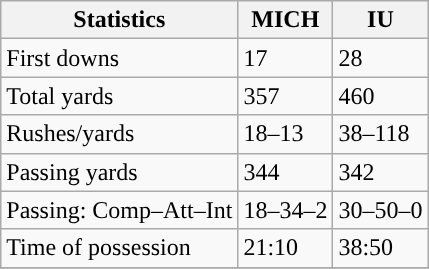<table class="wikitable" style="float: left;">
<tr>
<th>Statistics</th>
<th>MICH</th>
<th>IU</th>
</tr>
<tr>
<td>First downs</td>
<td>17</td>
<td>28</td>
</tr>
<tr>
<td>Total yards</td>
<td>357</td>
<td>460</td>
</tr>
<tr>
<td>Rushes/yards</td>
<td>18–13</td>
<td>38–118</td>
</tr>
<tr>
<td>Passing yards</td>
<td>344</td>
<td>342</td>
</tr>
<tr>
<td>Passing: Comp–Att–Int</td>
<td>18–34–2</td>
<td>30–50–0</td>
</tr>
<tr>
<td>Time of possession</td>
<td>21:10</td>
<td>38:50</td>
</tr>
<tr>
</tr>
</table>
